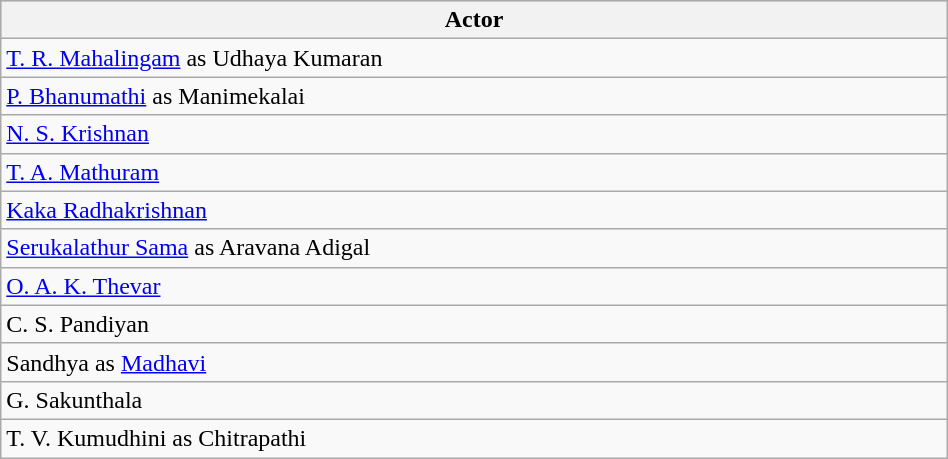<table class="wikitable" width="50%">
<tr bgcolor="#CCCCCC">
<th>Actor</th>
</tr>
<tr>
<td><a href='#'>T. R. Mahalingam</a> as Udhaya Kumaran</td>
</tr>
<tr>
<td><a href='#'>P. Bhanumathi</a> as Manimekalai</td>
</tr>
<tr>
<td><a href='#'>N. S. Krishnan</a></td>
</tr>
<tr>
<td><a href='#'>T. A. Mathuram</a></td>
</tr>
<tr>
<td><a href='#'>Kaka Radhakrishnan</a></td>
</tr>
<tr>
<td><a href='#'>Serukalathur Sama</a> as Aravana Adigal</td>
</tr>
<tr>
<td><a href='#'>O. A. K. Thevar</a></td>
</tr>
<tr>
<td>C. S. Pandiyan</td>
</tr>
<tr>
<td>Sandhya as <a href='#'>Madhavi</a></td>
</tr>
<tr>
<td>G. Sakunthala</td>
</tr>
<tr>
<td>T. V. Kumudhini as Chitrapathi</td>
</tr>
</table>
